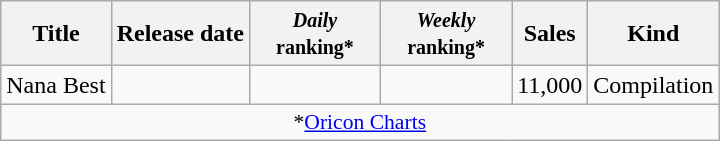<table class="wikitable">
<tr>
<th>Title</th>
<th>Release date</th>
<th width="80"><small><em>Daily</em> ranking*</small></th>
<th width="80"><small><em>Weekly</em> ranking*</small></th>
<th>Sales</th>
<th>Kind</th>
</tr>
<tr>
<td>Nana Best</td>
<td></td>
<td></td>
<td></td>
<td>11,000</td>
<td>Compilation</td>
</tr>
<tr>
<td align="center" colspan="6" style="font-size:90%">*<a href='#'>Oricon Charts</a></td>
</tr>
</table>
